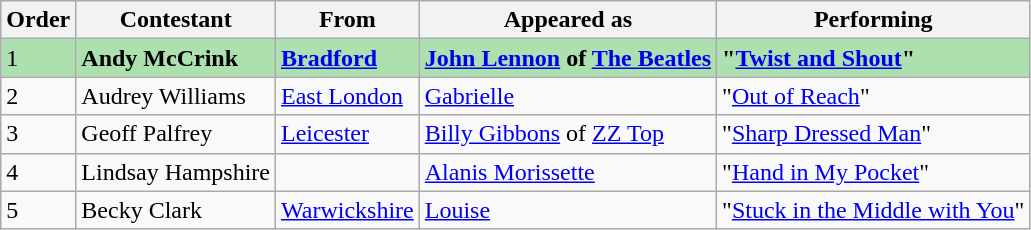<table class="wikitable">
<tr>
<th>Order</th>
<th>Contestant</th>
<th>From</th>
<th>Appeared as</th>
<th>Performing</th>
</tr>
<tr style="background:#ACE1AF;">
<td>1</td>
<td><strong>Andy McCrink</strong></td>
<td><strong><a href='#'>Bradford</a></strong></td>
<td><strong><a href='#'>John Lennon</a> of <a href='#'>The Beatles</a></strong></td>
<td><strong>"<a href='#'>Twist and Shout</a>"</strong></td>
</tr>
<tr>
<td>2</td>
<td>Audrey Williams</td>
<td><a href='#'>East London</a></td>
<td><a href='#'>Gabrielle</a></td>
<td>"<a href='#'>Out of Reach</a>"</td>
</tr>
<tr>
<td>3</td>
<td>Geoff Palfrey</td>
<td><a href='#'>Leicester</a></td>
<td><a href='#'>Billy Gibbons</a> of <a href='#'>ZZ Top</a></td>
<td>"<a href='#'>Sharp Dressed Man</a>"</td>
</tr>
<tr>
<td>4</td>
<td>Lindsay Hampshire</td>
<td></td>
<td><a href='#'>Alanis Morissette</a></td>
<td>"<a href='#'>Hand in My Pocket</a>"</td>
</tr>
<tr>
<td>5</td>
<td>Becky Clark</td>
<td><a href='#'>Warwickshire</a></td>
<td><a href='#'>Louise</a></td>
<td>"<a href='#'>Stuck in the Middle with You</a>"</td>
</tr>
</table>
